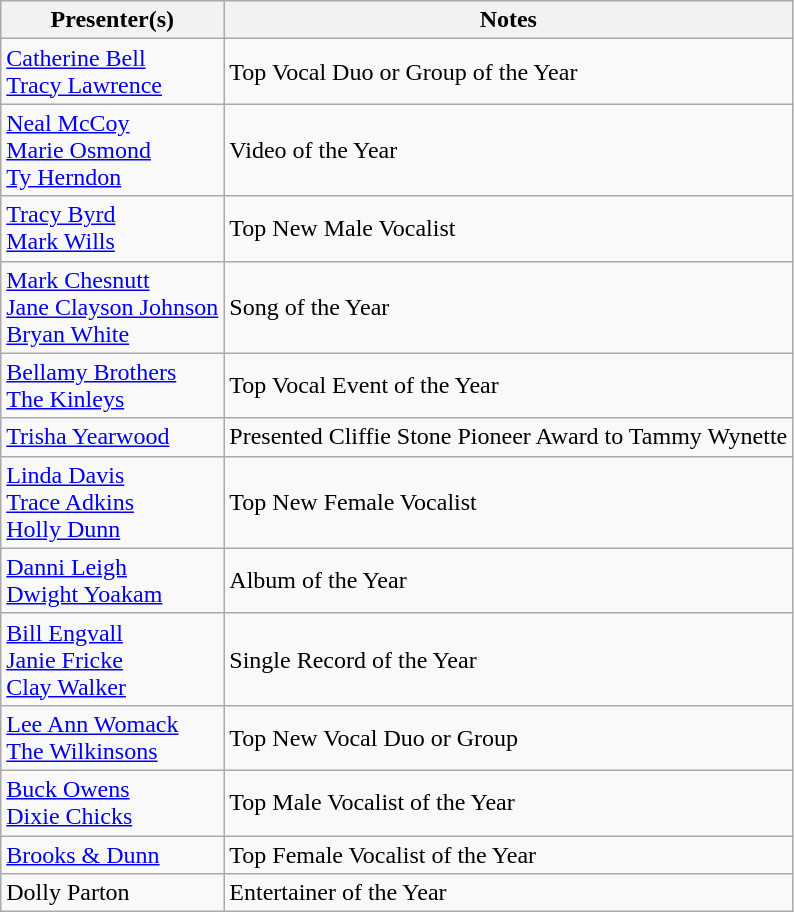<table class="wikitable">
<tr>
<th>Presenter(s)</th>
<th>Notes</th>
</tr>
<tr>
<td><a href='#'>Catherine Bell</a><br><a href='#'>Tracy Lawrence</a></td>
<td>Top Vocal Duo or Group of the Year</td>
</tr>
<tr>
<td><a href='#'>Neal McCoy</a><br><a href='#'>Marie Osmond</a><br><a href='#'>Ty Herndon</a></td>
<td>Video of the Year</td>
</tr>
<tr>
<td><a href='#'>Tracy Byrd</a><br><a href='#'>Mark Wills</a></td>
<td>Top New Male Vocalist</td>
</tr>
<tr>
<td><a href='#'>Mark Chesnutt</a><br><a href='#'>Jane Clayson Johnson</a><br><a href='#'>Bryan White</a></td>
<td>Song of the Year</td>
</tr>
<tr>
<td><a href='#'>Bellamy Brothers</a><br><a href='#'>The Kinleys</a></td>
<td>Top Vocal Event of the Year</td>
</tr>
<tr>
<td><a href='#'>Trisha Yearwood</a></td>
<td>Presented Cliffie Stone Pioneer Award to Tammy Wynette</td>
</tr>
<tr>
<td><a href='#'>Linda Davis</a><br><a href='#'>Trace Adkins</a><br><a href='#'>Holly Dunn</a></td>
<td>Top New Female Vocalist</td>
</tr>
<tr>
<td><a href='#'>Danni Leigh</a><br><a href='#'>Dwight Yoakam</a></td>
<td>Album of the Year</td>
</tr>
<tr>
<td><a href='#'>Bill Engvall</a><br><a href='#'>Janie Fricke</a><br><a href='#'>Clay Walker</a></td>
<td>Single Record of the Year</td>
</tr>
<tr>
<td><a href='#'>Lee Ann Womack</a><br><a href='#'>The Wilkinsons</a></td>
<td>Top New Vocal Duo or Group</td>
</tr>
<tr>
<td><a href='#'>Buck Owens</a><br><a href='#'>Dixie Chicks</a></td>
<td>Top Male Vocalist of the Year</td>
</tr>
<tr>
<td><a href='#'>Brooks & Dunn</a></td>
<td>Top Female Vocalist of the Year</td>
</tr>
<tr>
<td>Dolly Parton</td>
<td>Entertainer of the Year</td>
</tr>
</table>
